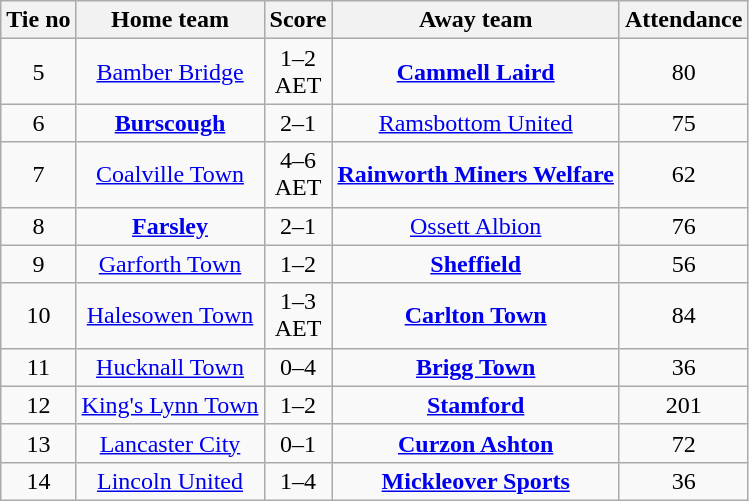<table class="wikitable" style="text-align: center">
<tr>
<th>Tie no</th>
<th>Home team</th>
<th>Score</th>
<th>Away team</th>
<th>Attendance</th>
</tr>
<tr>
<td>5</td>
<td><a href='#'>Bamber Bridge</a></td>
<td>1–2<br>AET</td>
<td><strong><a href='#'>Cammell Laird</a></strong></td>
<td>80</td>
</tr>
<tr>
<td>6</td>
<td><strong><a href='#'>Burscough</a></strong></td>
<td>2–1</td>
<td><a href='#'>Ramsbottom United</a></td>
<td>75</td>
</tr>
<tr>
<td>7</td>
<td><a href='#'>Coalville Town</a></td>
<td>4–6<br>AET</td>
<td><strong><a href='#'>Rainworth Miners Welfare</a></strong></td>
<td>62</td>
</tr>
<tr>
<td>8</td>
<td><strong><a href='#'>Farsley</a></strong></td>
<td>2–1</td>
<td><a href='#'>Ossett Albion</a></td>
<td>76</td>
</tr>
<tr>
<td>9</td>
<td><a href='#'>Garforth Town</a></td>
<td>1–2</td>
<td><strong><a href='#'>Sheffield</a></strong></td>
<td>56</td>
</tr>
<tr>
<td>10</td>
<td><a href='#'>Halesowen Town</a></td>
<td>1–3<br>AET</td>
<td><strong><a href='#'>Carlton Town</a></strong></td>
<td>84</td>
</tr>
<tr>
<td>11</td>
<td><a href='#'>Hucknall Town</a></td>
<td>0–4</td>
<td><strong><a href='#'>Brigg Town</a></strong></td>
<td>36</td>
</tr>
<tr>
<td>12</td>
<td><a href='#'>King's Lynn Town</a></td>
<td>1–2</td>
<td><strong><a href='#'>Stamford</a></strong></td>
<td>201</td>
</tr>
<tr>
<td>13</td>
<td><a href='#'>Lancaster City</a></td>
<td>0–1</td>
<td><strong><a href='#'>Curzon Ashton</a></strong></td>
<td>72</td>
</tr>
<tr>
<td>14</td>
<td><a href='#'>Lincoln United</a></td>
<td>1–4</td>
<td><strong><a href='#'>Mickleover Sports</a></strong></td>
<td>36</td>
</tr>
</table>
